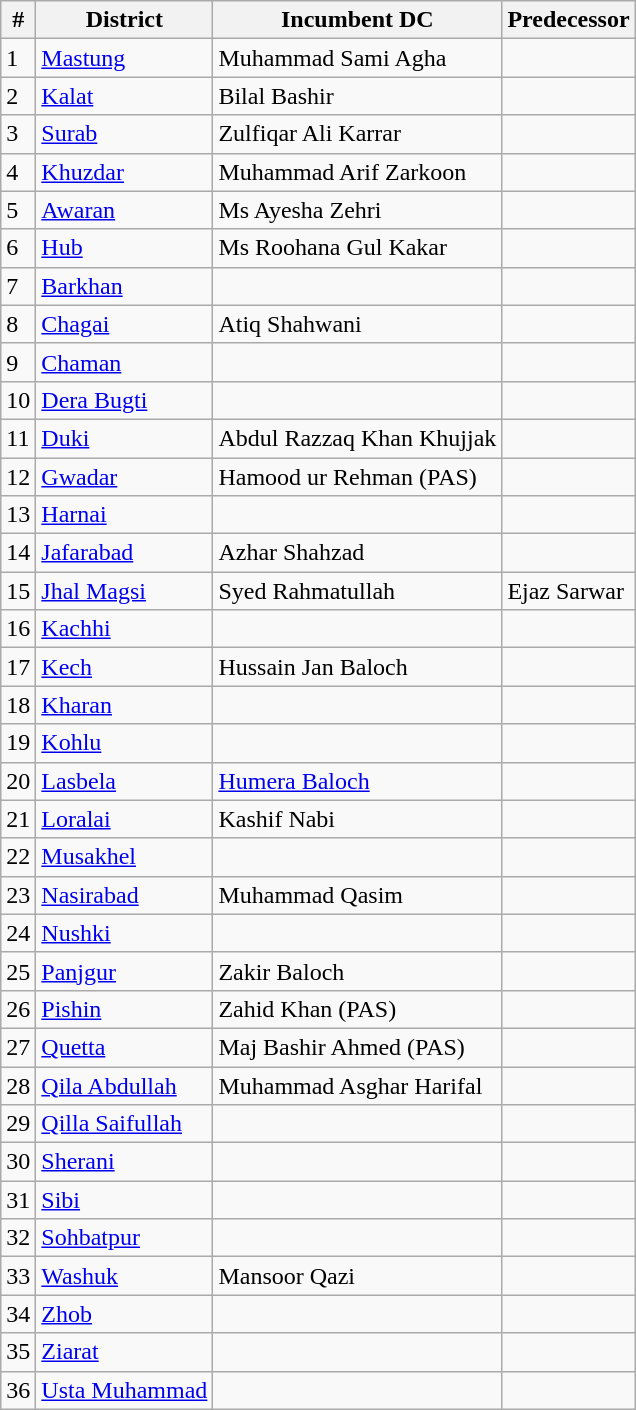<table class="wikitable">
<tr>
<th>#</th>
<th>District</th>
<th>Incumbent DC</th>
<th>Predecessor</th>
</tr>
<tr>
<td>1</td>
<td><a href='#'>Mastung</a></td>
<td>Muhammad Sami Agha</td>
<td></td>
</tr>
<tr>
<td>2</td>
<td><a href='#'>Kalat</a></td>
<td>Bilal Bashir</td>
<td></td>
</tr>
<tr>
<td>3</td>
<td><a href='#'>Surab</a></td>
<td>Zulfiqar Ali Karrar</td>
<td></td>
</tr>
<tr>
<td>4</td>
<td><a href='#'>Khuzdar</a></td>
<td>Muhammad Arif Zarkoon</td>
<td></td>
</tr>
<tr>
<td>5</td>
<td><a href='#'>Awaran</a></td>
<td>Ms Ayesha Zehri</td>
<td></td>
</tr>
<tr>
<td>6</td>
<td><a href='#'>Hub</a></td>
<td>Ms Roohana Gul Kakar</td>
<td></td>
</tr>
<tr>
<td>7</td>
<td><a href='#'>Barkhan</a></td>
<td></td>
<td></td>
</tr>
<tr>
<td>8</td>
<td><a href='#'>Chagai</a></td>
<td>Atiq Shahwani</td>
<td></td>
</tr>
<tr>
<td>9</td>
<td><a href='#'>Chaman</a></td>
<td></td>
<td></td>
</tr>
<tr>
<td>10</td>
<td><a href='#'>Dera Bugti</a></td>
<td></td>
<td></td>
</tr>
<tr>
<td>11</td>
<td><a href='#'>Duki</a></td>
<td>Abdul Razzaq Khan Khujjak</td>
<td></td>
</tr>
<tr>
<td>12</td>
<td><a href='#'>Gwadar</a></td>
<td>Hamood ur Rehman (PAS)</td>
<td></td>
</tr>
<tr>
<td>13</td>
<td><a href='#'>Harnai</a></td>
<td></td>
<td></td>
</tr>
<tr>
<td>14</td>
<td><a href='#'>Jafarabad</a></td>
<td>Azhar Shahzad</td>
<td></td>
</tr>
<tr>
<td>15</td>
<td><a href='#'>Jhal Magsi</a></td>
<td>Syed Rahmatullah</td>
<td>Ejaz Sarwar</td>
</tr>
<tr>
<td>16</td>
<td><a href='#'>Kachhi</a></td>
<td></td>
<td></td>
</tr>
<tr>
<td>17</td>
<td><a href='#'>Kech</a></td>
<td>Hussain Jan Baloch</td>
<td></td>
</tr>
<tr>
<td>18</td>
<td><a href='#'>Kharan</a></td>
<td></td>
<td></td>
</tr>
<tr>
<td>19</td>
<td><a href='#'>Kohlu</a></td>
<td></td>
<td></td>
</tr>
<tr>
<td>20</td>
<td><a href='#'>Lasbela</a></td>
<td><a href='#'>Humera Baloch</a></td>
<td></td>
</tr>
<tr>
<td>21</td>
<td><a href='#'>Loralai</a></td>
<td>Kashif Nabi</td>
<td></td>
</tr>
<tr>
<td>22</td>
<td><a href='#'>Musakhel</a></td>
<td></td>
<td></td>
</tr>
<tr>
<td>23</td>
<td><a href='#'>Nasirabad</a></td>
<td>Muhammad Qasim</td>
<td></td>
</tr>
<tr>
<td>24</td>
<td><a href='#'>Nushki</a></td>
<td></td>
<td></td>
</tr>
<tr>
<td>25</td>
<td><a href='#'>Panjgur</a></td>
<td>Zakir Baloch</td>
<td></td>
</tr>
<tr>
<td>26</td>
<td><a href='#'>Pishin</a></td>
<td>Zahid Khan (PAS)</td>
<td></td>
</tr>
<tr>
<td>27</td>
<td><a href='#'>Quetta</a></td>
<td>Maj Bashir Ahmed (PAS)</td>
<td></td>
</tr>
<tr>
<td>28</td>
<td><a href='#'>Qila Abdullah</a></td>
<td>Muhammad Asghar Harifal</td>
<td></td>
</tr>
<tr>
<td>29</td>
<td><a href='#'>Qilla Saifullah</a></td>
<td></td>
<td></td>
</tr>
<tr>
<td>30</td>
<td><a href='#'>Sherani</a></td>
<td></td>
<td></td>
</tr>
<tr>
<td>31</td>
<td><a href='#'>Sibi</a></td>
<td></td>
<td></td>
</tr>
<tr>
<td>32</td>
<td><a href='#'>Sohbatpur</a></td>
<td></td>
<td></td>
</tr>
<tr>
<td>33</td>
<td><a href='#'>Washuk</a></td>
<td>Mansoor Qazi</td>
<td></td>
</tr>
<tr>
<td>34</td>
<td><a href='#'>Zhob</a></td>
<td></td>
<td></td>
</tr>
<tr>
<td>35</td>
<td><a href='#'>Ziarat</a></td>
<td></td>
<td></td>
</tr>
<tr>
<td>36</td>
<td><a href='#'>Usta Muhammad</a></td>
<td></td>
<td></td>
</tr>
</table>
